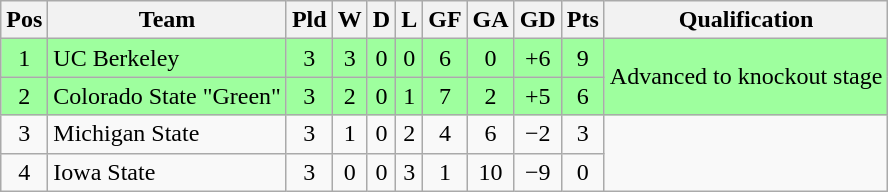<table class="wikitable" style="text-align:center">
<tr>
<th>Pos</th>
<th>Team</th>
<th>Pld</th>
<th>W</th>
<th>D</th>
<th>L</th>
<th>GF</th>
<th>GA</th>
<th>GD</th>
<th>Pts</th>
<th>Qualification</th>
</tr>
<tr bgcolor="#9eff9e">
<td>1</td>
<td style="text-align:left">UC Berkeley</td>
<td>3</td>
<td>3</td>
<td>0</td>
<td>0</td>
<td>6</td>
<td>0</td>
<td>+6</td>
<td>9</td>
<td rowspan="2">Advanced to knockout stage</td>
</tr>
<tr bgcolor="#9eff9e">
<td>2</td>
<td style="text-align:left">Colorado State "Green"</td>
<td>3</td>
<td>2</td>
<td>0</td>
<td>1</td>
<td>7</td>
<td>2</td>
<td>+5</td>
<td>6</td>
</tr>
<tr>
<td>3</td>
<td style="text-align:left">Michigan State</td>
<td>3</td>
<td>1</td>
<td>0</td>
<td>2</td>
<td>4</td>
<td>6</td>
<td>−2</td>
<td>3</td>
<td rowspan="2"></td>
</tr>
<tr>
<td>4</td>
<td style="text-align:left">Iowa State</td>
<td>3</td>
<td>0</td>
<td>0</td>
<td>3</td>
<td>1</td>
<td>10</td>
<td>−9</td>
<td>0</td>
</tr>
</table>
